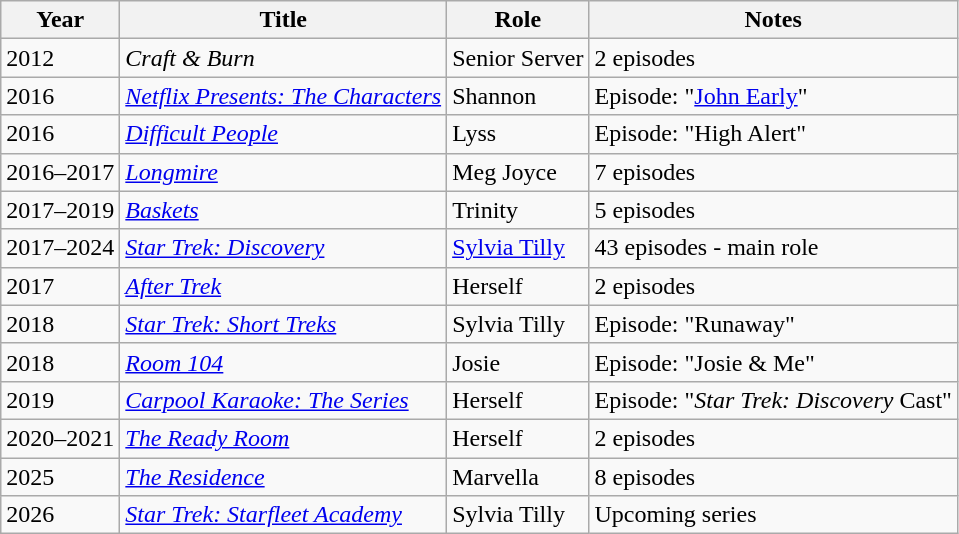<table class="wikitable sortable">
<tr>
<th>Year</th>
<th>Title</th>
<th>Role</th>
<th class="unsortable">Notes</th>
</tr>
<tr>
<td>2012</td>
<td><em>Craft & Burn</em></td>
<td>Senior Server</td>
<td>2 episodes</td>
</tr>
<tr>
<td>2016</td>
<td><em><a href='#'>Netflix Presents: The Characters</a></em></td>
<td>Shannon</td>
<td>Episode: "<a href='#'>John Early</a>"</td>
</tr>
<tr>
<td>2016</td>
<td><em><a href='#'>Difficult People</a></em></td>
<td>Lyss</td>
<td>Episode: "High Alert"</td>
</tr>
<tr>
<td>2016–2017</td>
<td><em><a href='#'>Longmire</a></em></td>
<td>Meg Joyce</td>
<td>7 episodes</td>
</tr>
<tr>
<td>2017–2019</td>
<td><em><a href='#'>Baskets</a></em></td>
<td>Trinity</td>
<td>5 episodes</td>
</tr>
<tr>
<td>2017–2024</td>
<td><em><a href='#'>Star Trek: Discovery</a></em></td>
<td><a href='#'>Sylvia Tilly</a></td>
<td>43 episodes - main role</td>
</tr>
<tr>
<td>2017</td>
<td><em><a href='#'>After Trek</a></em></td>
<td>Herself</td>
<td>2 episodes</td>
</tr>
<tr>
<td>2018</td>
<td><em><a href='#'>Star Trek: Short Treks</a></em></td>
<td>Sylvia Tilly</td>
<td>Episode: "Runaway"</td>
</tr>
<tr>
<td>2018</td>
<td><em><a href='#'>Room 104</a></em></td>
<td>Josie</td>
<td>Episode: "Josie & Me"</td>
</tr>
<tr>
<td>2019</td>
<td><em><a href='#'>Carpool Karaoke: The Series</a></em></td>
<td>Herself</td>
<td>Episode: "<em>Star Trek: Discovery</em> Cast"</td>
</tr>
<tr>
<td>2020–2021</td>
<td><em><a href='#'>The Ready Room</a></em></td>
<td>Herself</td>
<td>2 episodes</td>
</tr>
<tr>
<td>2025</td>
<td><em><a href='#'>The Residence</a></em></td>
<td>Marvella</td>
<td>8 episodes</td>
</tr>
<tr>
<td>2026</td>
<td><a href='#'><em>Star Trek: Starfleet Academy</em></a></td>
<td>Sylvia Tilly</td>
<td>Upcoming series</td>
</tr>
</table>
